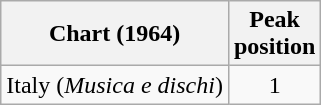<table class="wikitable sortable">
<tr>
<th align="left">Chart (1964)</th>
<th align="left">Peak<br>position</th>
</tr>
<tr>
<td align="left">Italy (<em>Musica e dischi</em>)</td>
<td align="center">1</td>
</tr>
</table>
